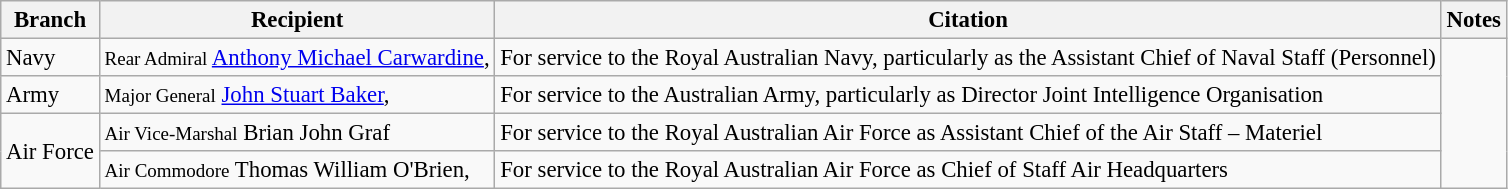<table class="wikitable" style="font-size:95%;">
<tr>
<th>Branch</th>
<th>Recipient</th>
<th>Citation</th>
<th>Notes</th>
</tr>
<tr>
<td>Navy</td>
<td><small>Rear Admiral</small> <a href='#'>Anthony Michael Carwardine</a>, </td>
<td>For service to the Royal Australian Navy, particularly as the Assistant Chief of Naval Staff (Personnel)</td>
<td rowspan="4"></td>
</tr>
<tr>
<td>Army</td>
<td><small>Major General</small> <a href='#'>John Stuart Baker</a>, </td>
<td>For service to the Australian Army, particularly as Director Joint Intelligence Organisation</td>
</tr>
<tr>
<td rowspan="2">Air Force</td>
<td><small>Air Vice-Marshal</small> Brian John Graf</td>
<td>For service to the Royal Australian Air Force as Assistant Chief of the Air Staff – Materiel</td>
</tr>
<tr>
<td><small>Air Commodore</small> Thomas William O'Brien, </td>
<td>For service to the Royal Australian Air Force as Chief of Staff Air Headquarters</td>
</tr>
</table>
